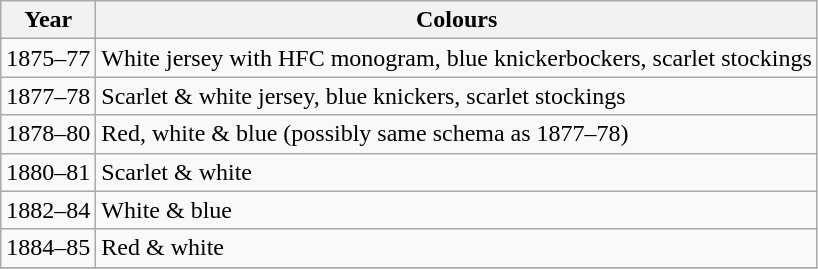<table class="wikitable">
<tr>
<th>Year</th>
<th>Colours</th>
</tr>
<tr>
<td>1875–77</td>
<td>White jersey with HFC monogram, blue knickerbockers, scarlet stockings</td>
</tr>
<tr>
<td>1877–78</td>
<td>Scarlet & white jersey, blue knickers, scarlet stockings</td>
</tr>
<tr>
<td>1878–80</td>
<td>Red, white & blue (possibly same schema as 1877–78)</td>
</tr>
<tr>
<td>1880–81</td>
<td>Scarlet & white</td>
</tr>
<tr>
<td>1882–84</td>
<td>White & blue</td>
</tr>
<tr>
<td>1884–85</td>
<td>Red & white</td>
</tr>
<tr>
</tr>
</table>
